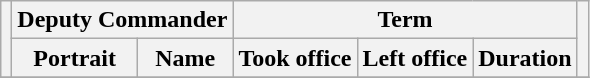<table class="wikitable" style="text-align:center;">
<tr>
<th rowspan=2></th>
<th colspan=2>Deputy Commander</th>
<th colspan=3>Term</th>
<th rowspan=2></th>
</tr>
<tr>
<th>Portrait</th>
<th>Name</th>
<th>Took office</th>
<th>Left office</th>
<th>Duration</th>
</tr>
<tr>
</tr>
</table>
